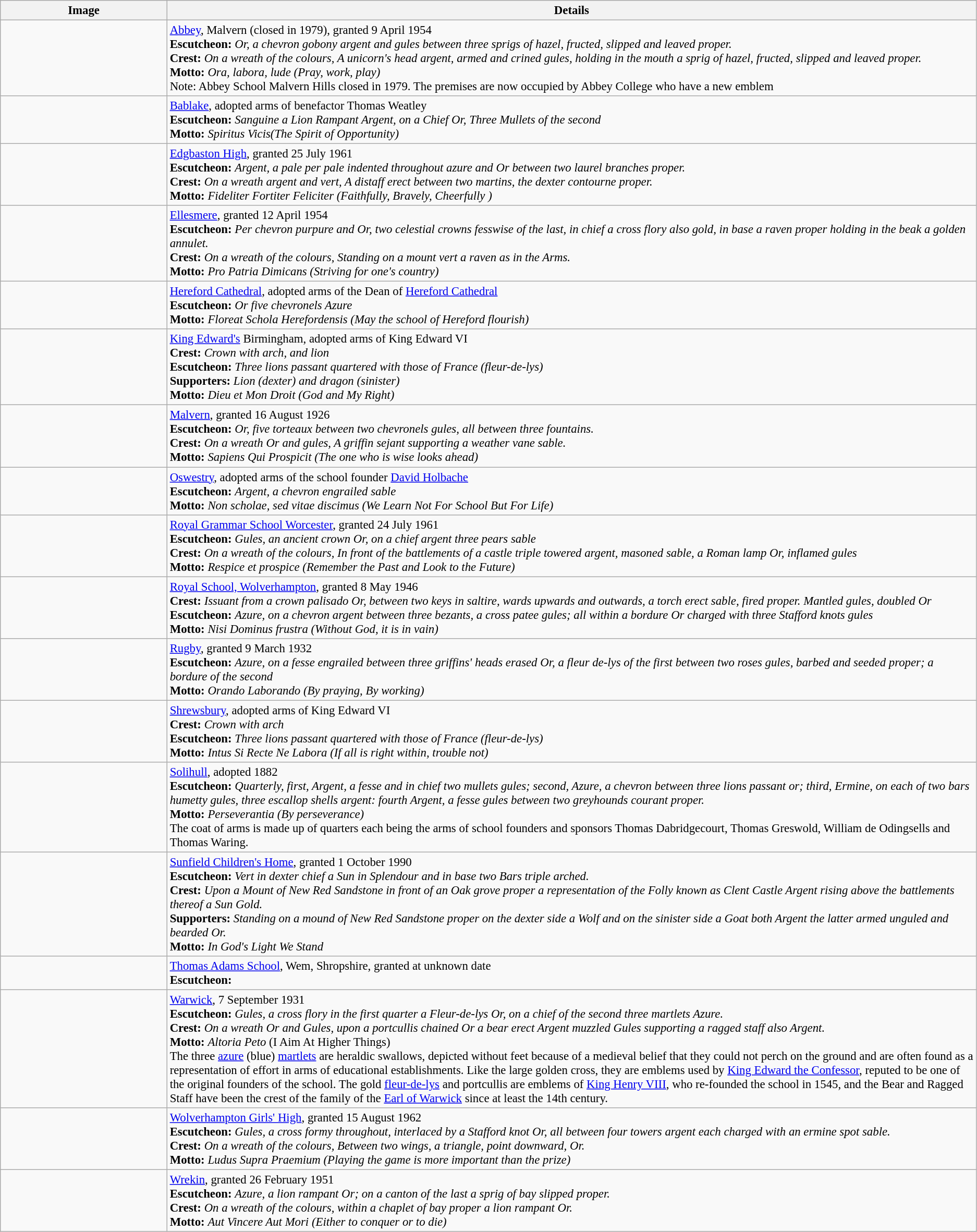<table class=wikitable style=font-size:95%>
<tr style="vertical-align:top; text-align:center;">
<th style="width:206px;">Image</th>
<th>Details</th>
</tr>
<tr valign=top>
<td align=center></td>
<td><a href='#'>Abbey</a>, Malvern (closed in 1979), granted 9 April 1954<br><strong>Escutcheon:</strong> <em>Or, a chevron gobony argent and gules between three sprigs of hazel, fructed, slipped and leaved proper.</em><br>
<strong>Crest:</strong> <em>On a wreath of the colours, A unicorn's head argent, armed and crined gules, holding in the mouth a sprig of hazel, fructed, slipped and leaved proper.</em><br>
<strong>Motto:</strong> <em>Ora, labora, lude (Pray, work, play)</em><br>
Note: Abbey School Malvern Hills closed in 1979. The premises are now occupied by Abbey College who have a new emblem</td>
</tr>
<tr valign=top>
<td align=center></td>
<td><a href='#'>Bablake</a>, adopted arms of benefactor Thomas Weatley<br><strong>Escutcheon:</strong> <em>Sanguine a Lion Rampant Argent, on a Chief Or, Three Mullets of the second</em><br>
<strong>Motto:</strong> <em>Spiritus Vicis(The Spirit of Opportunity)</em></td>
</tr>
<tr valign=top>
<td align=center></td>
<td><a href='#'>Edgbaston High</a>, granted 25 July 1961<br><strong>Escutcheon:</strong> <em>Argent, a pale per pale indented throughout azure and Or between two laurel branches proper.</em><br>
<strong>Crest:</strong> <em>On a wreath argent and vert, A distaff erect between two martins, the dexter contourne proper.</em><br>
<strong>Motto:</strong> <em>Fideliter Fortiter Feliciter (Faithfully, Bravely, Cheerfully )</em></td>
</tr>
<tr valign=top>
<td align=center></td>
<td><a href='#'>Ellesmere</a>, granted 12 April 1954<br><strong>Escutcheon:</strong> <em>Per chevron purpure and Or, two celestial crowns fesswise of the last, in chief a cross flory also gold, in base a raven proper holding in the beak a golden annulet.</em><br>
<strong>Crest:</strong> <em> On a wreath of the colours, Standing on a mount vert a raven as in the Arms.</em><br>
<strong>Motto:</strong> <em>Pro Patria Dimicans (Striving for one's country)</em></td>
</tr>
<tr valign=top>
<td align=center></td>
<td><a href='#'>Hereford Cathedral</a>, adopted arms of the Dean of <a href='#'>Hereford Cathedral</a><br><strong>Escutcheon:</strong> <em>Or five chevronels Azure</em><br>
<strong>Motto:</strong> <em>Floreat Schola Herefordensis (May the school of Hereford flourish)</em></td>
</tr>
<tr valign=top>
<td align=center></td>
<td><a href='#'>King Edward's</a> Birmingham, adopted arms of King Edward VI<br><strong>Crest:</strong> <em>Crown with arch, and lion</em><br>
<strong>Escutcheon:</strong> <em>Three lions passant quartered with those of France (fleur-de-lys)</em><br>
<strong>Supporters:</strong> <em>Lion (dexter) and dragon (sinister)</em><br>
<strong>Motto:</strong> <em>Dieu et Mon Droit (God and My Right)</em></td>
</tr>
<tr valign=top>
<td align=center></td>
<td><a href='#'>Malvern</a>, granted 16 August 1926<br><strong>Escutcheon:</strong> <em>Or, five torteaux between two chevronels gules, all between three fountains.</em><br>
<strong>Crest:</strong> <em>On a wreath Or and gules, A griffin sejant supporting a weather vane sable.</em><br>
<strong>Motto:</strong> <em>Sapiens Qui Prospicit (The one who is wise looks ahead)</em></td>
</tr>
<tr valign=top>
<td align=center></td>
<td><a href='#'>Oswestry</a>, adopted arms of the school founder <a href='#'>David Holbache</a><br><strong>Escutcheon:</strong> <em>Argent, a chevron engrailed sable</em><br>
<strong>Motto:</strong> <em>Non scholae, sed vitae discimus (We Learn Not For School But For Life)</em></td>
</tr>
<tr valign=top>
<td align=center></td>
<td><a href='#'>Royal Grammar School Worcester</a>, granted 24 July 1961<br><strong>Escutcheon:</strong> <em>Gules, an ancient crown Or, on a chief argent three pears sable</em><br>
<strong>Crest:</strong> <em>On a wreath of the colours, In front of the battlements of a castle triple towered argent, masoned sable, a Roman lamp Or, inflamed gules</em><br>
<strong>Motto:</strong> <em>Respice et prospice (Remember the Past and Look to the Future)</em></td>
</tr>
<tr valign=top>
<td align=center></td>
<td><a href='#'>Royal School, Wolverhampton</a>, granted 8 May 1946<br><strong>Crest:</strong> <em>Issuant from a crown palisado Or, between two keys in saltire, wards upwards and outwards, a torch erect sable, fired proper. Mantled gules, doubled Or</em>
<strong>Escutcheon:</strong> <em>Azure, on a chevron argent between three bezants, a cross patee gules; all within a bordure Or charged with three Stafford knots gules</em><br>
<strong>Motto:</strong> <em>Nisi Dominus frustra (Without God, it is in vain)</em></td>
</tr>
<tr valign=top>
<td align=center></td>
<td><a href='#'>Rugby</a>, granted 9 March 1932<br><strong>Escutcheon:</strong> <em>Azure, on a fesse engrailed between three griffins' heads erased Or, a fleur de-lys of the first between two roses gules, barbed and seeded proper; a bordure of the second</em><br>
<strong>Motto:</strong> <em>Orando Laborando (By praying, By working)</em></td>
</tr>
<tr valign=top>
<td align=center></td>
<td><a href='#'>Shrewsbury</a>, adopted arms of King Edward VI<br><strong>Crest:</strong> <em>Crown with arch</em><br>
<strong>Escutcheon:</strong> <em>Three lions passant quartered with those of France (fleur-de-lys)</em><br>
<strong>Motto:</strong> <em>Intus Si Recte Ne Labora (If all is right within, trouble not)</em></td>
</tr>
<tr valign=top>
<td align=center></td>
<td><a href='#'>Solihull</a>, adopted 1882<br><strong>Escutcheon:</strong> <em>Quarterly, first, Argent, a fesse and in chief two mullets gules; second, Azure, a chevron between three lions passant or; third, Ermine, on each of two bars humetty gules, three escallop shells argent: fourth Argent, a fesse gules between two greyhounds courant proper.</em><br>
<strong>Motto:</strong> <em>Perseverantia (By perseverance)</em><br>The coat of arms is made up of quarters each being the arms of school founders and sponsors Thomas Dabridgecourt, Thomas Greswold, William de Odingsells and Thomas Waring.</td>
</tr>
<tr valign=top>
<td align=center></td>
<td><a href='#'>Sunfield Children's Home</a>, granted 1 October 1990<br><strong>Escutcheon:</strong> <em>Vert in dexter chief a Sun in Splendour and in base two Bars triple arched.</em><br>
<strong>Crest:</strong> <em>Upon a Mount of New Red Sandstone in front of an Oak grove proper a representation of the Folly known as Clent Castle Argent rising above the battlements thereof a Sun Gold.</em><br>
<strong>Supporters:</strong> <em>Standing on a mound of New Red Sandstone proper on the dexter side a Wolf and on the sinister side a Goat both Argent the latter armed unguled and bearded Or.</em><br>
<strong>Motto:</strong> <em>In God's Light We Stand</em> </td>
</tr>
<tr valign=top>
<td align=center></td>
<td><a href='#'>Thomas Adams School</a>, Wem, Shropshire, granted at unknown date<br><strong>Escutcheon:</strong> <em> </em><br></td>
</tr>
<tr valign=top>
<td align=center> </td>
<td><a href='#'>Warwick</a>, 7 September 1931<br><strong>Escutcheon:</strong> <em>Gules, a cross flory in the first quarter a Fleur-de-lys Or, on a chief of the second three martlets Azure.</em><br>
<strong>Crest:</strong> <em>On a wreath Or and Gules, upon a portcullis chained Or a bear erect Argent muzzled Gules supporting a ragged staff also Argent.</em><br>
<strong>Motto:</strong> <em>Altoria Peto</em> (I Aim At Higher Things)<br>The three <a href='#'>azure</a> (blue) <a href='#'>martlets</a> are heraldic swallows, depicted without feet because of a medieval belief that they could not perch on the ground and are often found as a representation of effort in arms of educational establishments.  Like the large golden cross, they are emblems used by <a href='#'>King Edward the Confessor</a>, reputed to be one of the original founders of the school.  The gold <a href='#'>fleur-de-lys</a> and portcullis are emblems of <a href='#'>King Henry VIII</a>, who re-founded the school in 1545, and the Bear and Ragged Staff have been the crest of the family of the <a href='#'>Earl of Warwick</a> since at least the 14th century.</td>
</tr>
<tr valign=top>
<td align=center></td>
<td><a href='#'>Wolverhampton Girls' High</a>, granted 15 August 1962<br><strong>Escutcheon:</strong> <em>Gules, a cross formy throughout, interlaced by a Stafford knot Or, all between four towers argent each charged with an ermine spot sable.</em><br>
<strong>Crest:</strong> <em>On a wreath of the colours, Between two wings, a triangle, point downward, Or.</em><br>
<strong>Motto:</strong> <em>Ludus Supra Praemium (Playing the game is more important than the prize)</em></td>
</tr>
<tr valign=top>
<td align=center></td>
<td><a href='#'>Wrekin</a>, granted 26 February 1951<br><strong>Escutcheon:</strong> <em>Azure, a lion rampant Or; on a canton of the last a sprig of bay slipped proper.</em><br>
<strong>Crest:</strong> <em>On a wreath of the colours, within a chaplet of bay proper a lion rampant Or.</em><br>
<strong>Motto:</strong> <em>Aut Vincere Aut Mori (Either to conquer or to die)</em></td>
</tr>
</table>
